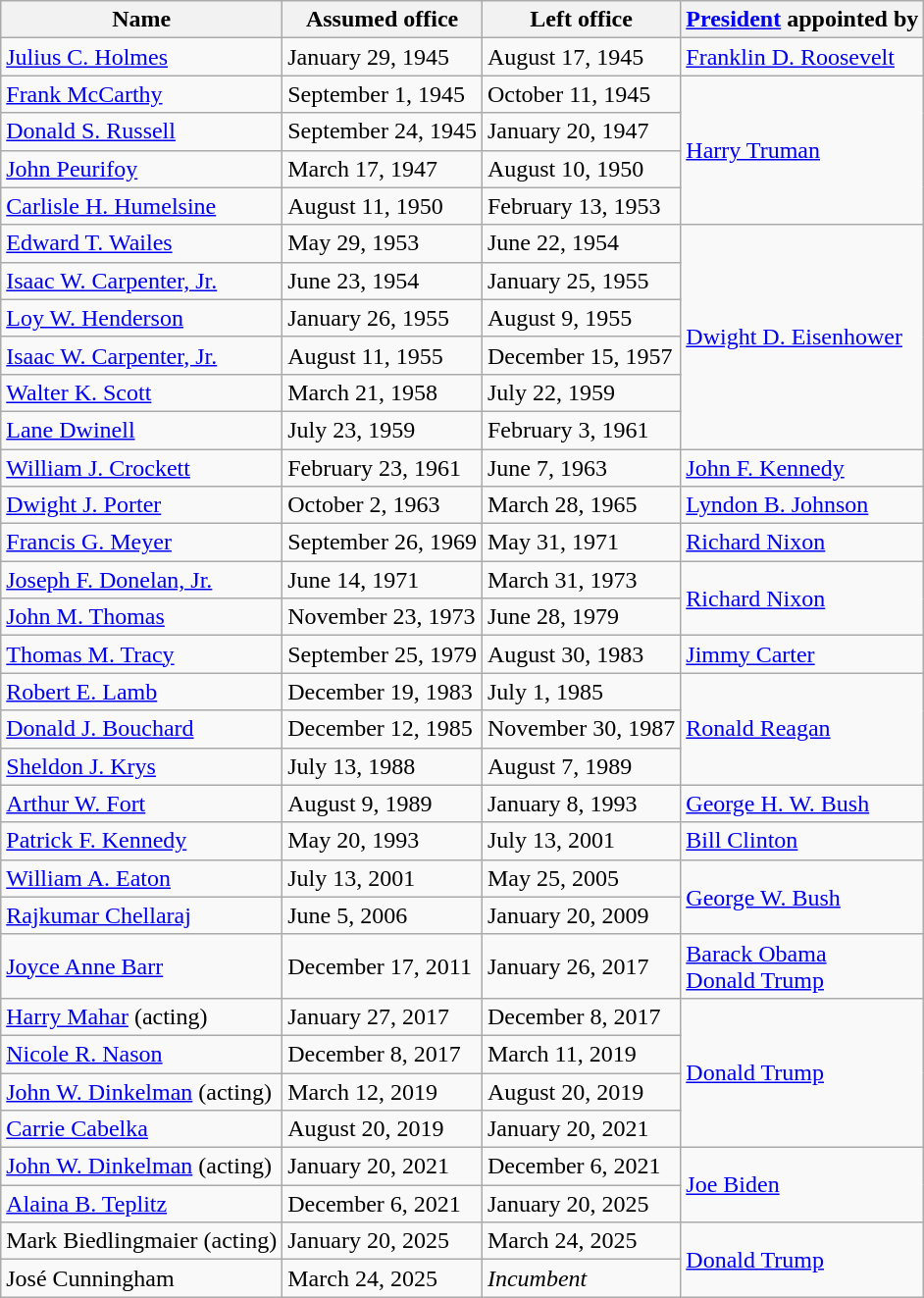<table class="wikitable">
<tr>
<th>Name</th>
<th>Assumed office</th>
<th>Left office</th>
<th><a href='#'>President</a> appointed by</th>
</tr>
<tr>
<td><a href='#'>Julius C. Holmes</a></td>
<td>January 29, 1945</td>
<td>August 17, 1945</td>
<td><a href='#'>Franklin D. Roosevelt</a></td>
</tr>
<tr>
<td><a href='#'>Frank McCarthy</a></td>
<td>September 1, 1945</td>
<td>October 11, 1945</td>
<td rowspan=4><a href='#'>Harry Truman</a></td>
</tr>
<tr>
<td><a href='#'>Donald S. Russell</a></td>
<td>September 24, 1945</td>
<td>January 20, 1947</td>
</tr>
<tr>
<td><a href='#'>John Peurifoy</a></td>
<td>March 17, 1947</td>
<td>August 10, 1950</td>
</tr>
<tr>
<td><a href='#'>Carlisle H. Humelsine</a></td>
<td>August 11, 1950</td>
<td>February 13, 1953</td>
</tr>
<tr>
<td><a href='#'>Edward T. Wailes</a></td>
<td>May 29, 1953</td>
<td>June 22, 1954</td>
<td rowspan=6><a href='#'>Dwight D. Eisenhower</a></td>
</tr>
<tr>
<td><a href='#'>Isaac W. Carpenter, Jr.</a></td>
<td>June 23, 1954</td>
<td>January 25, 1955</td>
</tr>
<tr>
<td><a href='#'>Loy W. Henderson</a></td>
<td>January 26, 1955</td>
<td>August 9, 1955</td>
</tr>
<tr>
<td><a href='#'>Isaac W. Carpenter, Jr.</a></td>
<td>August 11, 1955</td>
<td>December 15, 1957</td>
</tr>
<tr>
<td><a href='#'>Walter K. Scott</a></td>
<td>March 21, 1958</td>
<td>July 22, 1959</td>
</tr>
<tr>
<td><a href='#'>Lane Dwinell</a></td>
<td>July 23, 1959</td>
<td>February 3, 1961</td>
</tr>
<tr>
<td><a href='#'>William J. Crockett</a></td>
<td>February 23, 1961</td>
<td>June 7, 1963</td>
<td><a href='#'>John F. Kennedy</a></td>
</tr>
<tr>
<td><a href='#'>Dwight J. Porter</a></td>
<td>October 2, 1963</td>
<td>March 28, 1965</td>
<td><a href='#'>Lyndon B. Johnson</a></td>
</tr>
<tr>
<td><a href='#'>Francis G. Meyer</a></td>
<td>September 26, 1969</td>
<td>May 31, 1971</td>
<td><a href='#'>Richard Nixon</a></td>
</tr>
<tr>
<td><a href='#'>Joseph F. Donelan, Jr.</a></td>
<td>June 14, 1971</td>
<td>March 31, 1973</td>
<td rowspan=2><a href='#'>Richard Nixon</a></td>
</tr>
<tr>
<td><a href='#'>John M. Thomas</a></td>
<td>November 23, 1973</td>
<td>June 28, 1979</td>
</tr>
<tr>
<td><a href='#'>Thomas M. Tracy</a></td>
<td>September 25, 1979</td>
<td>August 30, 1983</td>
<td><a href='#'>Jimmy Carter</a></td>
</tr>
<tr>
<td><a href='#'>Robert E. Lamb</a></td>
<td>December 19, 1983</td>
<td>July 1, 1985</td>
<td rowspan=3><a href='#'>Ronald Reagan</a></td>
</tr>
<tr>
<td><a href='#'>Donald J. Bouchard</a></td>
<td>December 12, 1985</td>
<td>November 30, 1987</td>
</tr>
<tr>
<td><a href='#'>Sheldon J. Krys</a></td>
<td>July 13, 1988</td>
<td>August 7, 1989</td>
</tr>
<tr>
<td><a href='#'>Arthur W. Fort</a></td>
<td>August 9, 1989</td>
<td>January 8, 1993</td>
<td><a href='#'>George H. W. Bush</a></td>
</tr>
<tr>
<td><a href='#'>Patrick F. Kennedy</a></td>
<td>May 20, 1993</td>
<td>July 13, 2001</td>
<td><a href='#'>Bill Clinton</a></td>
</tr>
<tr>
<td><a href='#'>William A. Eaton</a></td>
<td>July 13, 2001</td>
<td>May 25, 2005</td>
<td rowspan=2><a href='#'>George W. Bush</a></td>
</tr>
<tr>
<td><a href='#'>Rajkumar Chellaraj</a></td>
<td>June 5, 2006</td>
<td>January 20, 2009</td>
</tr>
<tr>
<td><a href='#'>Joyce Anne Barr</a></td>
<td>December 17, 2011</td>
<td>January 26, 2017</td>
<td><a href='#'>Barack Obama</a><br><a href='#'>Donald Trump</a></td>
</tr>
<tr>
<td><a href='#'>Harry Mahar</a> (acting)</td>
<td>January 27, 2017</td>
<td>December 8, 2017</td>
<td rowspan=4><a href='#'>Donald Trump</a></td>
</tr>
<tr>
<td><a href='#'>Nicole R. Nason</a></td>
<td>December 8, 2017</td>
<td>March 11, 2019</td>
</tr>
<tr>
<td><a href='#'>John W. Dinkelman</a> (acting)</td>
<td>March 12, 2019</td>
<td>August 20, 2019</td>
</tr>
<tr>
<td><a href='#'>Carrie Cabelka</a></td>
<td>August 20, 2019</td>
<td>January 20, 2021</td>
</tr>
<tr>
<td><a href='#'>John W. Dinkelman</a> (acting)</td>
<td>January 20, 2021</td>
<td>December 6, 2021</td>
<td rowspan=2><a href='#'>Joe Biden</a></td>
</tr>
<tr>
<td><a href='#'>Alaina B. Teplitz</a></td>
<td>December 6, 2021</td>
<td>January 20, 2025</td>
</tr>
<tr>
<td>Mark Biedlingmaier (acting)</td>
<td>January 20, 2025</td>
<td>March 24, 2025</td>
<td rowspan=2><a href='#'>Donald Trump</a></td>
</tr>
<tr>
<td>José Cunningham</td>
<td>March 24, 2025</td>
<td><em>Incumbent</em></td>
</tr>
</table>
